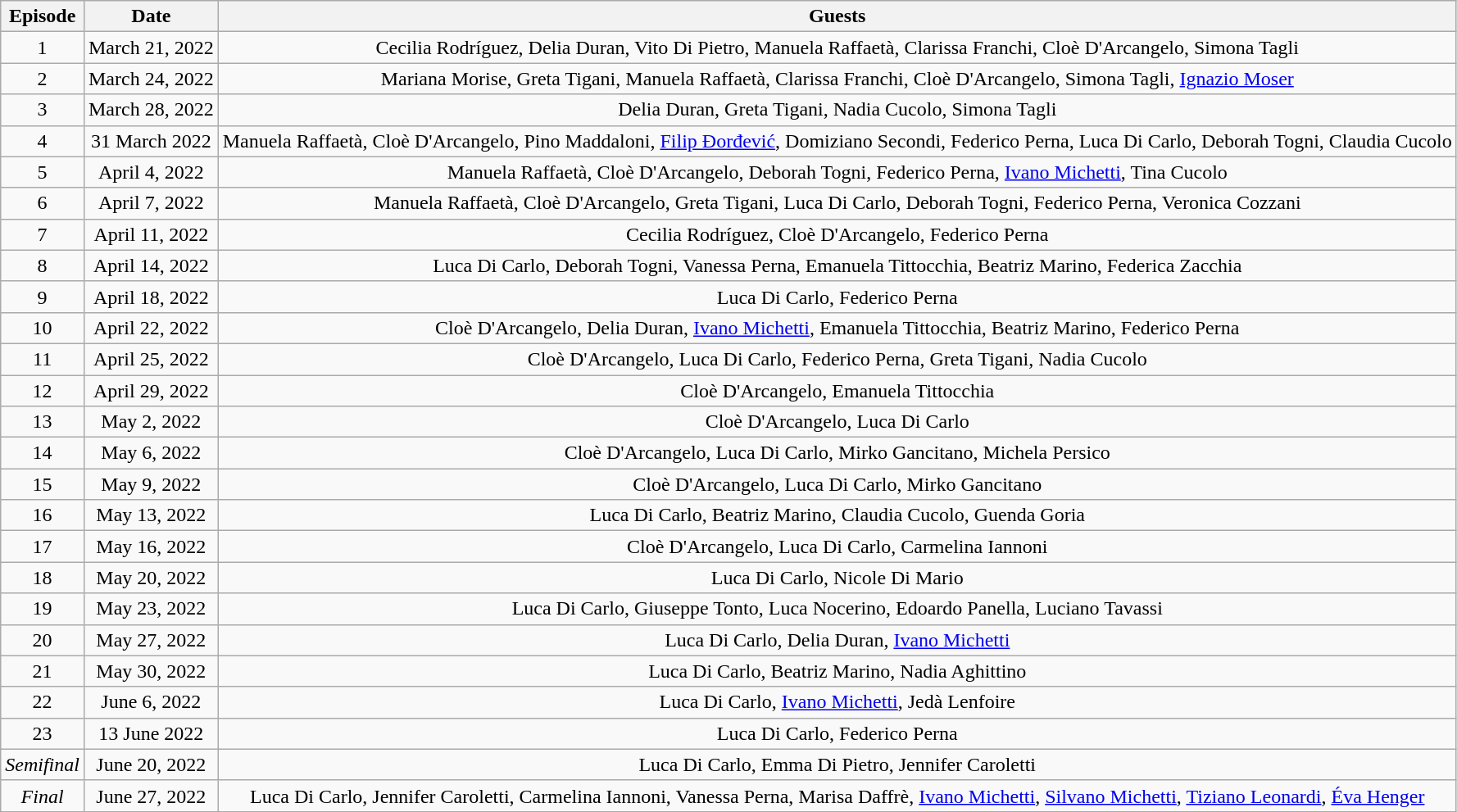<table class="wikitable" style="text-align:center;">
<tr>
<th>Episode</th>
<th>Date</th>
<th>Guests</th>
</tr>
<tr>
<td>1</td>
<td>March 21, 2022</td>
<td>Cecilia Rodríguez, Delia Duran, Vito Di Pietro, Manuela Raffaetà, Clarissa Franchi, Cloè D'Arcangelo, Simona Tagli</td>
</tr>
<tr>
<td>2</td>
<td>March 24, 2022</td>
<td>Mariana Morise, Greta Tigani, Manuela Raffaetà, Clarissa Franchi, Cloè D'Arcangelo, Simona Tagli, <a href='#'>Ignazio Moser</a></td>
</tr>
<tr>
<td>3</td>
<td>March 28, 2022</td>
<td>Delia Duran, Greta Tigani, Nadia Cucolo, Simona Tagli</td>
</tr>
<tr>
<td>4</td>
<td>31 March 2022</td>
<td>Manuela Raffaetà, Cloè D'Arcangelo, Pino Maddaloni, <a href='#'>Filip Đorđević</a>, Domiziano Secondi, Federico Perna, Luca Di Carlo, Deborah Togni, Claudia Cucolo</td>
</tr>
<tr>
<td>5</td>
<td>April 4, 2022</td>
<td>Manuela Raffaetà, Cloè D'Arcangelo, Deborah Togni, Federico Perna, <a href='#'>Ivano Michetti</a>, Tina Cucolo</td>
</tr>
<tr>
<td>6</td>
<td>April 7, 2022</td>
<td>Manuela Raffaetà, Cloè D'Arcangelo, Greta Tigani, Luca Di Carlo, Deborah Togni, Federico Perna, Veronica Cozzani</td>
</tr>
<tr>
<td>7</td>
<td>April 11, 2022</td>
<td>Cecilia Rodríguez, Cloè D'Arcangelo, Federico Perna</td>
</tr>
<tr>
<td>8</td>
<td>April 14, 2022</td>
<td>Luca Di Carlo, Deborah Togni, Vanessa Perna, Emanuela Tittocchia, Beatriz Marino, Federica Zacchia</td>
</tr>
<tr>
<td>9</td>
<td>April 18, 2022</td>
<td>Luca Di Carlo, Federico Perna</td>
</tr>
<tr>
<td>10</td>
<td>April 22, 2022</td>
<td>Cloè D'Arcangelo, Delia Duran, <a href='#'>Ivano Michetti</a>, Emanuela Tittocchia, Beatriz Marino, Federico Perna</td>
</tr>
<tr>
<td>11</td>
<td>April 25, 2022</td>
<td>Cloè D'Arcangelo, Luca Di Carlo, Federico Perna, Greta Tigani, Nadia Cucolo</td>
</tr>
<tr>
<td>12</td>
<td>April 29, 2022</td>
<td>Cloè D'Arcangelo, Emanuela Tittocchia</td>
</tr>
<tr>
<td>13</td>
<td>May 2, 2022</td>
<td>Cloè D'Arcangelo, Luca Di Carlo</td>
</tr>
<tr>
<td>14</td>
<td>May 6, 2022</td>
<td>Cloè D'Arcangelo, Luca Di Carlo, Mirko Gancitano, Michela Persico</td>
</tr>
<tr>
<td>15</td>
<td>May 9, 2022</td>
<td>Cloè D'Arcangelo, Luca Di Carlo, Mirko Gancitano</td>
</tr>
<tr>
<td>16</td>
<td>May 13, 2022</td>
<td>Luca Di Carlo, Beatriz Marino, Claudia Cucolo, Guenda Goria</td>
</tr>
<tr>
<td>17</td>
<td>May 16, 2022</td>
<td>Cloè D'Arcangelo, Luca Di Carlo, Carmelina Iannoni</td>
</tr>
<tr>
<td>18</td>
<td>May 20, 2022</td>
<td>Luca Di Carlo, Nicole Di Mario</td>
</tr>
<tr>
<td>19</td>
<td>May 23, 2022</td>
<td>Luca Di Carlo, Giuseppe Tonto, Luca Nocerino, Edoardo Panella, Luciano Tavassi</td>
</tr>
<tr>
<td>20</td>
<td>May 27, 2022</td>
<td>Luca Di Carlo, Delia Duran, <a href='#'>Ivano Michetti</a></td>
</tr>
<tr>
<td>21</td>
<td>May 30, 2022</td>
<td>Luca Di Carlo, Beatriz Marino, Nadia Aghittino</td>
</tr>
<tr>
<td>22</td>
<td>June 6, 2022</td>
<td>Luca Di Carlo, <a href='#'>Ivano Michetti</a>, Jedà Lenfoire</td>
</tr>
<tr>
<td>23</td>
<td>13 June 2022</td>
<td>Luca Di Carlo, Federico Perna</td>
</tr>
<tr>
<td><em>Semifinal</em></td>
<td>June 20, 2022</td>
<td>Luca Di Carlo, Emma Di Pietro, Jennifer Caroletti</td>
</tr>
<tr>
<td><em>Final</em></td>
<td>June 27, 2022</td>
<td>Luca Di Carlo, Jennifer Caroletti, Carmelina Iannoni, Vanessa Perna, Marisa Daffrè, <a href='#'>Ivano Michetti</a>, <a href='#'>Silvano Michetti</a>, <a href='#'>Tiziano Leonardi</a>, <a href='#'>Éva Henger</a></td>
</tr>
</table>
